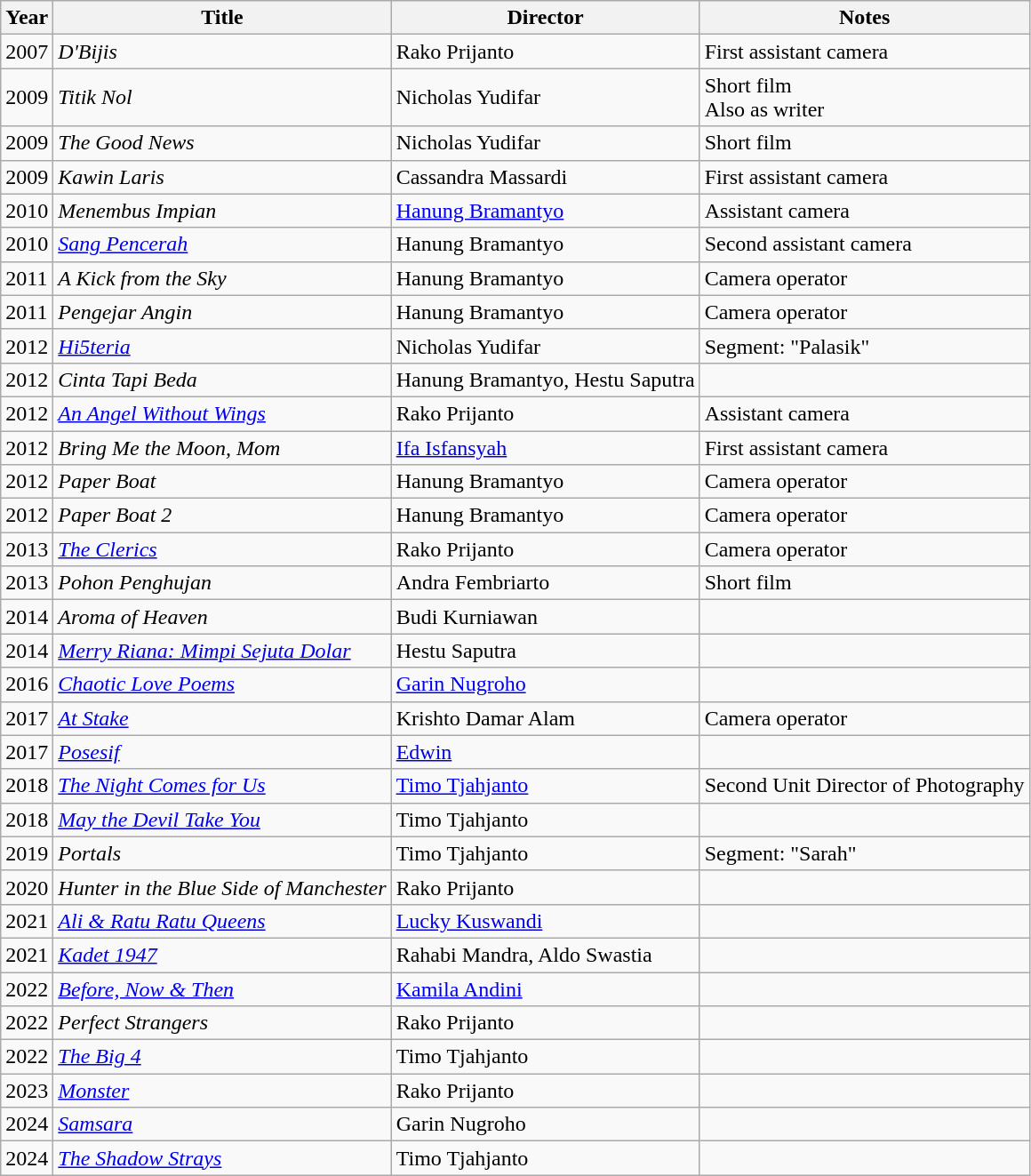<table class="wikitable">
<tr>
<th>Year</th>
<th>Title</th>
<th>Director</th>
<th>Notes</th>
</tr>
<tr>
<td>2007</td>
<td><em>D'Bijis</em></td>
<td>Rako Prijanto</td>
<td>First assistant camera</td>
</tr>
<tr>
<td>2009</td>
<td><em>Titik Nol</em></td>
<td>Nicholas Yudifar</td>
<td>Short film<br>Also as writer</td>
</tr>
<tr>
<td>2009</td>
<td><em>The Good News</em></td>
<td>Nicholas Yudifar</td>
<td>Short film</td>
</tr>
<tr>
<td>2009</td>
<td><em>Kawin Laris</em></td>
<td>Cassandra Massardi</td>
<td>First assistant camera</td>
</tr>
<tr>
<td>2010</td>
<td><em>Menembus Impian</em></td>
<td><a href='#'>Hanung Bramantyo</a></td>
<td>Assistant camera</td>
</tr>
<tr>
<td>2010</td>
<td><em><a href='#'>Sang Pencerah</a></em></td>
<td>Hanung Bramantyo</td>
<td>Second assistant camera</td>
</tr>
<tr>
<td>2011</td>
<td><em>A Kick from the Sky</em></td>
<td>Hanung Bramantyo</td>
<td>Camera operator</td>
</tr>
<tr>
<td>2011</td>
<td><em>Pengejar Angin</em></td>
<td>Hanung Bramantyo</td>
<td>Camera operator</td>
</tr>
<tr>
<td>2012</td>
<td><em><a href='#'>Hi5teria</a></em></td>
<td>Nicholas Yudifar</td>
<td>Segment: "Palasik"</td>
</tr>
<tr>
<td>2012</td>
<td><em>Cinta Tapi Beda</em></td>
<td>Hanung Bramantyo, Hestu Saputra</td>
<td></td>
</tr>
<tr>
<td>2012</td>
<td><em><a href='#'>An Angel Without Wings</a></em></td>
<td>Rako Prijanto</td>
<td>Assistant camera</td>
</tr>
<tr>
<td>2012</td>
<td><em>Bring Me the Moon, Mom</em></td>
<td><a href='#'>Ifa Isfansyah</a></td>
<td>First assistant camera</td>
</tr>
<tr>
<td>2012</td>
<td><em>Paper Boat</em></td>
<td>Hanung Bramantyo</td>
<td>Camera operator</td>
</tr>
<tr>
<td>2012</td>
<td><em>Paper Boat 2</em></td>
<td>Hanung Bramantyo</td>
<td>Camera operator</td>
</tr>
<tr>
<td>2013</td>
<td><em><a href='#'>The Clerics</a></em></td>
<td>Rako Prijanto</td>
<td>Camera operator</td>
</tr>
<tr>
<td>2013</td>
<td><em>Pohon Penghujan</em></td>
<td>Andra Fembriarto</td>
<td>Short film</td>
</tr>
<tr>
<td>2014</td>
<td><em>Aroma of Heaven</em></td>
<td>Budi Kurniawan</td>
<td></td>
</tr>
<tr>
<td>2014</td>
<td><em><a href='#'>Merry Riana: Mimpi Sejuta Dolar</a></em></td>
<td>Hestu Saputra</td>
<td></td>
</tr>
<tr>
<td>2016</td>
<td><em><a href='#'>Chaotic Love Poems</a></em></td>
<td><a href='#'>Garin Nugroho</a></td>
<td></td>
</tr>
<tr>
<td>2017</td>
<td><em><a href='#'>At Stake</a></em></td>
<td>Krishto Damar Alam</td>
<td>Camera operator</td>
</tr>
<tr>
<td>2017</td>
<td><em><a href='#'>Posesif</a></em></td>
<td><a href='#'>Edwin</a></td>
<td></td>
</tr>
<tr>
<td>2018</td>
<td><em><a href='#'>The Night Comes for Us</a></em></td>
<td><a href='#'>Timo Tjahjanto</a></td>
<td>Second Unit Director of Photography</td>
</tr>
<tr>
<td>2018</td>
<td><em><a href='#'>May the Devil Take You</a></em></td>
<td>Timo Tjahjanto</td>
<td></td>
</tr>
<tr>
<td>2019</td>
<td><em>Portals</em></td>
<td>Timo Tjahjanto</td>
<td>Segment: "Sarah"</td>
</tr>
<tr>
<td>2020</td>
<td><em>Hunter in the Blue Side of Manchester</em></td>
<td>Rako Prijanto</td>
<td></td>
</tr>
<tr>
<td>2021</td>
<td><em><a href='#'>Ali & Ratu Ratu Queens</a></em></td>
<td><a href='#'>Lucky Kuswandi</a></td>
<td></td>
</tr>
<tr>
<td>2021</td>
<td><em><a href='#'>Kadet 1947</a></em></td>
<td>Rahabi Mandra, Aldo Swastia</td>
<td></td>
</tr>
<tr>
<td>2022</td>
<td><em><a href='#'>Before, Now & Then</a></em></td>
<td><a href='#'>Kamila Andini</a></td>
<td></td>
</tr>
<tr>
<td>2022</td>
<td><em>Perfect Strangers</em></td>
<td>Rako Prijanto</td>
<td></td>
</tr>
<tr>
<td>2022</td>
<td><em><a href='#'>The Big 4</a></em></td>
<td>Timo Tjahjanto</td>
<td></td>
</tr>
<tr>
<td>2023</td>
<td><em><a href='#'>Monster</a></em></td>
<td>Rako Prijanto</td>
<td></td>
</tr>
<tr>
<td>2024</td>
<td><em><a href='#'>Samsara</a></em></td>
<td>Garin Nugroho</td>
<td></td>
</tr>
<tr>
<td>2024</td>
<td><em><a href='#'>The Shadow Strays</a></em></td>
<td>Timo Tjahjanto</td>
<td></td>
</tr>
</table>
